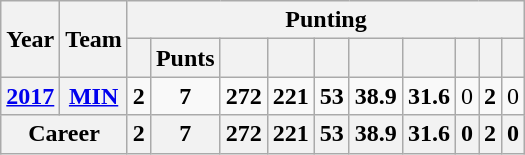<table class=wikitable style="text-align:center;">
<tr>
<th rowspan="2">Year</th>
<th rowspan="2">Team</th>
<th colspan="10">Punting</th>
</tr>
<tr>
<th></th>
<th>Punts</th>
<th></th>
<th></th>
<th></th>
<th></th>
<th></th>
<th></th>
<th></th>
<th></th>
</tr>
<tr>
<th><a href='#'>2017</a></th>
<th><a href='#'>MIN</a></th>
<td><strong>2</strong></td>
<td><strong>7</strong></td>
<td><strong>272</strong></td>
<td><strong>221</strong></td>
<td><strong>53</strong></td>
<td><strong>38.9</strong></td>
<td><strong>31.6</strong></td>
<td>0</td>
<td><strong>2</strong></td>
<td>0</td>
</tr>
<tr>
<th colspan="2">Career</th>
<th>2</th>
<th>7</th>
<th>272</th>
<th>221</th>
<th>53</th>
<th>38.9</th>
<th>31.6</th>
<th>0</th>
<th>2</th>
<th>0</th>
</tr>
</table>
